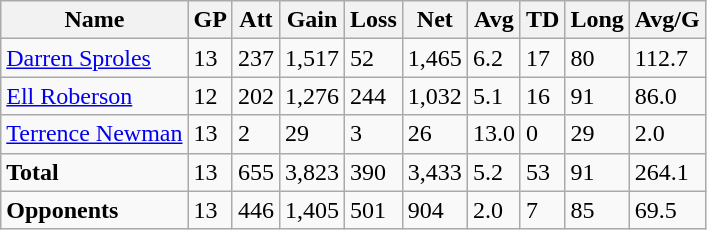<table class="wikitable" style="white-space:nowrap;">
<tr>
<th>Name</th>
<th>GP</th>
<th>Att</th>
<th>Gain</th>
<th>Loss</th>
<th>Net</th>
<th>Avg</th>
<th>TD</th>
<th>Long</th>
<th>Avg/G</th>
</tr>
<tr>
<td><a href='#'>Darren Sproles</a></td>
<td>13</td>
<td>237</td>
<td>1,517</td>
<td>52</td>
<td>1,465</td>
<td>6.2</td>
<td>17</td>
<td>80</td>
<td>112.7</td>
</tr>
<tr>
<td><a href='#'>Ell Roberson</a></td>
<td>12</td>
<td>202</td>
<td>1,276</td>
<td>244</td>
<td>1,032</td>
<td>5.1</td>
<td>16</td>
<td>91</td>
<td>86.0</td>
</tr>
<tr>
<td><a href='#'>Terrence Newman</a></td>
<td>13</td>
<td>2</td>
<td>29</td>
<td>3</td>
<td>26</td>
<td>13.0</td>
<td>0</td>
<td>29</td>
<td>2.0</td>
</tr>
<tr>
<td><strong>Total</strong></td>
<td>13</td>
<td>655</td>
<td>3,823</td>
<td>390</td>
<td>3,433</td>
<td>5.2</td>
<td>53</td>
<td>91</td>
<td>264.1</td>
</tr>
<tr>
<td><strong>Opponents</strong></td>
<td>13</td>
<td>446</td>
<td>1,405</td>
<td>501</td>
<td>904</td>
<td>2.0</td>
<td>7</td>
<td>85</td>
<td>69.5</td>
</tr>
</table>
